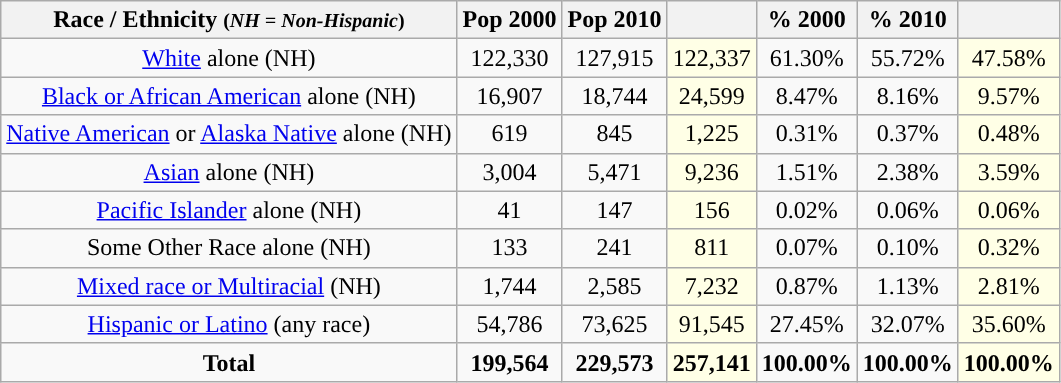<table class="wikitable" style="text-align:center;">
<tr>
<th>Race / Ethnicity <small>(<em>NH = Non-Hispanic</em>)</small></th>
<th>Pop 2000</th>
<th>Pop 2010</th>
<th></th>
<th>% 2000</th>
<th>% 2010</th>
<th></th>
</tr>
<tr>
<td><a href='#'>White</a> alone (NH)</td>
<td>122,330</td>
<td>127,915</td>
<td style='background: #ffffe6;'>122,337</td>
<td>61.30%</td>
<td>55.72%</td>
<td style='background: #ffffe6;'>47.58%</td>
</tr>
<tr>
<td><a href='#'>Black or African American</a> alone (NH)</td>
<td>16,907</td>
<td>18,744</td>
<td style='background: #ffffe6;'>24,599</td>
<td>8.47%</td>
<td>8.16%</td>
<td style='background: #ffffe6;'>9.57%</td>
</tr>
<tr>
<td><a href='#'>Native American</a> or <a href='#'>Alaska Native</a> alone (NH)</td>
<td>619</td>
<td>845</td>
<td style='background: #ffffe6;'>1,225</td>
<td>0.31%</td>
<td>0.37%</td>
<td style='background: #ffffe6;'>0.48%</td>
</tr>
<tr>
<td><a href='#'>Asian</a> alone (NH)</td>
<td>3,004</td>
<td>5,471</td>
<td style='background: #ffffe6;'>9,236</td>
<td>1.51%</td>
<td>2.38%</td>
<td style='background: #ffffe6;'>3.59%</td>
</tr>
<tr>
<td><a href='#'>Pacific Islander</a> alone (NH)</td>
<td>41</td>
<td>147</td>
<td style='background: #ffffe6;'>156</td>
<td>0.02%</td>
<td>0.06%</td>
<td style='background: #ffffe6;'>0.06%</td>
</tr>
<tr>
<td>Some Other Race alone (NH)</td>
<td>133</td>
<td>241</td>
<td style='background: #ffffe6;'>811</td>
<td>0.07%</td>
<td>0.10%</td>
<td style='background: #ffffe6;'>0.32%</td>
</tr>
<tr>
<td><a href='#'>Mixed race or Multiracial</a> (NH)</td>
<td>1,744</td>
<td>2,585</td>
<td style='background: #ffffe6;'>7,232</td>
<td>0.87%</td>
<td>1.13%</td>
<td style='background: #ffffe6;'>2.81%</td>
</tr>
<tr>
<td><a href='#'>Hispanic or Latino</a> (any race)</td>
<td>54,786</td>
<td>73,625</td>
<td style='background: #ffffe6;'>91,545</td>
<td>27.45%</td>
<td>32.07%</td>
<td style='background: #ffffe6;'>35.60%</td>
</tr>
<tr>
<td><strong>Total</strong></td>
<td><strong>199,564</strong></td>
<td><strong>229,573</strong></td>
<td style='background: #ffffe6;'><strong>257,141</strong></td>
<td><strong>100.00%</strong></td>
<td><strong>100.00%</strong></td>
<td style='background: #ffffe6;'><strong>100.00%</strong></td>
</tr>
</table>
